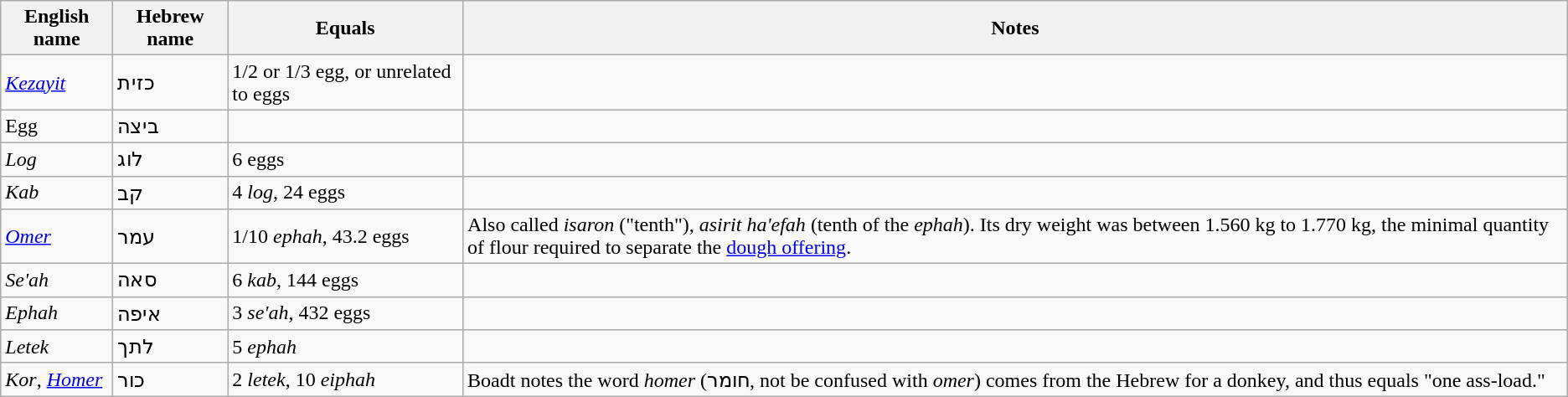<table class="wikitable">
<tr>
<th>English name</th>
<th>Hebrew name</th>
<th>Equals</th>
<th>Notes</th>
</tr>
<tr>
<td><em><a href='#'>Kezayit</a></em></td>
<td>כזית</td>
<td>1/2 or 1/3 egg, or unrelated to eggs</td>
<td></td>
</tr>
<tr>
<td>Egg</td>
<td>ביצה</td>
<td></td>
<td></td>
</tr>
<tr>
<td><em>Log</em></td>
<td>לוג</td>
<td>6 eggs</td>
<td></td>
</tr>
<tr>
<td><em>Kab</em></td>
<td>קב</td>
<td>4 <em>log</em>, 24 eggs</td>
<td></td>
</tr>
<tr>
<td><em><a href='#'>Omer</a></em></td>
<td>עמר</td>
<td>1/10 <em>ephah</em>, 43.2 eggs</td>
<td>Also called <em>isaron</em> ("tenth"), <em>asirit ha'efah</em> (tenth of the <em>ephah</em>).  Its dry weight was between 1.560 kg to 1.770 kg, the minimal quantity of flour required to separate the <a href='#'>dough offering</a>.</td>
</tr>
<tr>
<td><em>Se'ah</em></td>
<td>סאה</td>
<td>6 <em>kab</em>, 144 eggs</td>
<td></td>
</tr>
<tr>
<td><em>Ephah</em></td>
<td>איפה</td>
<td>3 <em>se'ah</em>, 432 eggs</td>
<td></td>
</tr>
<tr>
<td><em>Letek</em></td>
<td>לתך</td>
<td>5 <em>ephah</em></td>
<td></td>
</tr>
<tr>
<td><em>Kor</em>, <em><a href='#'>Homer</a></em></td>
<td>כור</td>
<td>2 <em>letek</em>, 10 <em>eiphah</em></td>
<td>Boadt notes the word <em>homer</em>  (חומר, not be confused with <em>omer</em>) comes from the Hebrew for a donkey, and thus equals "one ass-load."</td>
</tr>
</table>
